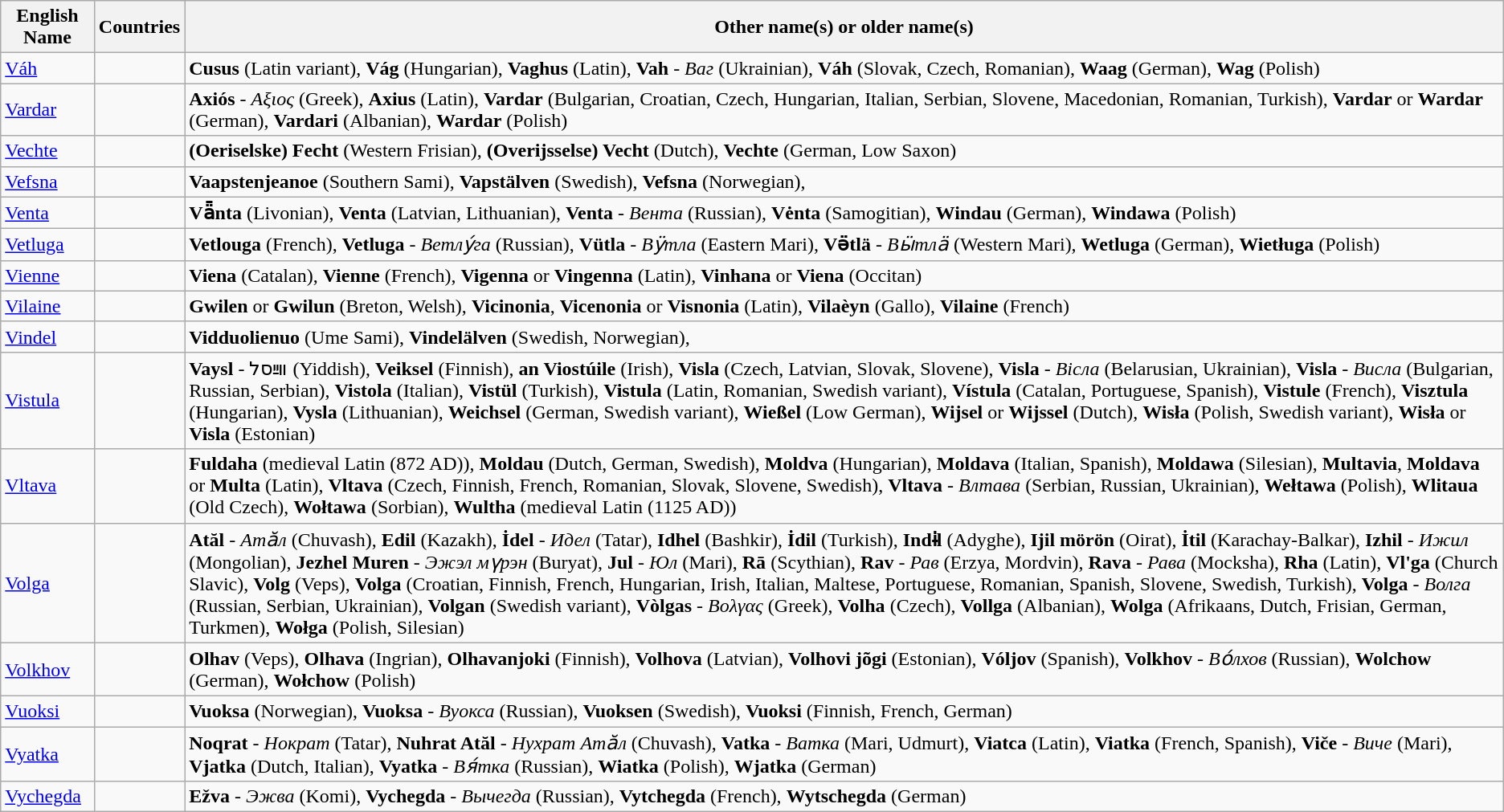<table class=wikitable>
<tr>
<th>English Name</th>
<th>Countries</th>
<th>Other name(s) or older name(s)</th>
</tr>
<tr>
<td><a href='#'>Váh</a></td>
<td></td>
<td><strong>Cusus</strong> (Latin variant), <strong>Vág</strong> (Hungarian), <strong>Vaghus</strong> (Latin), <strong>Vah</strong> - <em>Ваг</em> (Ukrainian), <strong>Váh</strong> (Slovak, Czech, Romanian), <strong>Waag</strong> (German), <strong>Wag</strong> (Polish)</td>
</tr>
<tr>
<td><a href='#'>Vardar</a></td>
<td> </td>
<td><strong>Axiós</strong> - <em>Αξιος</em> (Greek), <strong>Axius</strong> (Latin), <strong>Vardar</strong> (Bulgarian, Croatian, Czech, Hungarian, Italian, Serbian, Slovene, Macedonian, Romanian, Turkish), <strong>Vardar</strong> or <strong>Wardar</strong> (German), <strong>Vardari</strong> (Albanian), <strong>Wardar</strong> (Polish)</td>
</tr>
<tr>
<td><a href='#'>Vechte</a></td>
<td> </td>
<td><strong>(Oeriselske) Fecht</strong> (Western Frisian), <strong>(Overijsselse) Vecht</strong> (Dutch), <strong>Vechte</strong> (German, Low Saxon)</td>
</tr>
<tr>
<td><a href='#'>Vefsna</a></td>
<td></td>
<td><strong>Vaapstenjeanoe</strong> (Southern Sami), <strong>Vapstälven</strong> (Swedish), <strong>Vefsna</strong> (Norwegian),</td>
</tr>
<tr>
<td><a href='#'>Venta</a></td>
<td> </td>
<td><strong>Vǟnta</strong> (Livonian), <strong>Venta</strong> (Latvian, Lithuanian), <strong>Venta</strong> - <em>Вента</em> (Russian), <strong>Vėnta</strong> (Samogitian), <strong>Windau</strong> (German), <strong>Windawa</strong> (Polish)</td>
</tr>
<tr>
<td><a href='#'>Vetluga</a></td>
<td></td>
<td><strong>Vetlouga</strong> (French), <strong>Vetluga</strong> - <em>Ветлу́га</em> (Russian), <strong>Vütla</strong> - <em>Вӱтла</em> (Eastern Mari), <strong>Və̈tlä</strong> - <em>Вӹтлӓ</em> (Western Mari), <strong>Wetluga</strong> (German), <strong>Wietługa</strong> (Polish)</td>
</tr>
<tr>
<td><a href='#'>Vienne</a></td>
<td></td>
<td><strong>Viena</strong> (Catalan), <strong>Vienne</strong> (French), <strong>Vigenna</strong> or <strong>Vingenna</strong> (Latin), <strong>Vinhana</strong> or <strong>Viena</strong> (Occitan)</td>
</tr>
<tr>
<td><a href='#'>Vilaine</a></td>
<td></td>
<td><strong>Gwilen</strong> or <strong>Gwilun</strong> (Breton, Welsh), <strong>Vicinonia</strong>, <strong>Vicenonia</strong> or <strong>Visnonia</strong> (Latin), <strong>Vilaèyn</strong> (Gallo), <strong>Vilaine</strong> (French)</td>
</tr>
<tr>
<td><a href='#'>Vindel</a></td>
<td></td>
<td><strong>Vidduolienuo</strong> (Ume Sami), <strong>Vindelälven</strong> (Swedish, Norwegian),</td>
</tr>
<tr>
<td><a href='#'>Vistula</a></td>
<td></td>
<td><strong>Vaysl</strong> - װײַסל (Yiddish), <strong>Veiksel</strong> (Finnish), <strong>an Viostúile</strong> (Irish), <strong>Visla</strong> (Czech, Latvian, Slovak, Slovene), <strong>Visla</strong> - <em>Вісла</em> (Belarusian, Ukrainian), <strong>Visla</strong> - <em>Висла</em> (Bulgarian, Russian, Serbian), <strong>Vistola</strong> (Italian), <strong>Vistül</strong> (Turkish), <strong>Vistula</strong> (Latin, Romanian, Swedish variant), <strong>Vístula</strong> (Catalan, Portuguese, Spanish), <strong>Vistule</strong> (French), <strong>Visztula</strong> (Hungarian), <strong>Vysla</strong> (Lithuanian), <strong>Weichsel</strong> (German, Swedish variant), <strong>Wießel</strong> (Low German), <strong>Wijsel</strong> or <strong>Wijssel</strong> (Dutch), <strong>Wisła</strong> (Polish, Swedish variant), <strong>Wisła</strong> or <strong>Visla</strong> (Estonian)</td>
</tr>
<tr>
<td><a href='#'>Vltava</a></td>
<td></td>
<td><strong>Fuldaha</strong> (medieval Latin (872 AD)), <strong>Moldau</strong> (Dutch, German, Swedish), <strong>Moldva</strong> (Hungarian), <strong>Moldava</strong> (Italian, Spanish),  <strong>Moldawa</strong> (Silesian), <strong>Multavia</strong>, <strong>Moldava</strong> or <strong>Multa</strong> (Latin), <strong>Vltava</strong> (Czech, Finnish, French, Romanian, Slovak, Slovene, Swedish), <strong>Vltava</strong> - <em>Влтава</em> (Serbian, Russian, Ukrainian), <strong>Wełtawa</strong> (Polish), <strong>Wlitaua</strong> (Old Czech), <strong>Wołtawa</strong> (Sorbian), <strong>Wultha</strong> (medieval Latin (1125 AD))</td>
</tr>
<tr>
<td><a href='#'>Volga</a></td>
<td></td>
<td><strong>Atăl</strong> - <em>Атӑл</em> (Chuvash), <strong>Edil</strong> (Kazakh), <strong>İdel</strong> - <em>Идел</em> (Tatar), <strong>Idhel</strong> (Bashkir), <strong>İdil</strong> (Turkish), <strong>Indɨl</strong> (Adyghe), <strong>Ijil mörön</strong> (Oirat), <strong>İtil</strong> (Karachay-Balkar), <strong>Izhil</strong> - <em>Ижил</em> (Mongolian), <strong>Jezhel Muren</strong> - <em>Эжэл мүрэн</em> (Buryat), <strong>Jul</strong> - <em>Юл</em> (Mari), <strong>Rā</strong> (Scythian), <strong>Rav</strong> - <em>Рав</em> (Erzya, Mordvin), <strong>Rava</strong> - <em>Рава</em> (Mocksha), <strong>Rha</strong> (Latin), <strong>Vl'ga</strong> (Church Slavic), <strong>Volg</strong> (Veps), <strong>Volga</strong> (Croatian, Finnish, French, Hungarian, Irish, Italian, Maltese, Portuguese, Romanian, Spanish, Slovene, Swedish, Turkish), <strong>Volga</strong> - <em>Волга</em> (Russian, Serbian, Ukrainian), <strong>Volgan</strong> (Swedish variant), <strong>Vòlgas</strong> - <em>Βολγας</em> (Greek), <strong>Volha</strong> (Czech), <strong>Vollga</strong> (Albanian), <strong>Wolga</strong> (Afrikaans, Dutch, Frisian, German, Turkmen), <strong>Wołga</strong> (Polish, Silesian)</td>
</tr>
<tr>
<td><a href='#'>Volkhov</a></td>
<td></td>
<td><strong>Olhav</strong> (Veps), <strong>Olhava</strong> (Ingrian), <strong>Olhavanjoki</strong> (Finnish), <strong>Volhova</strong> (Latvian), <strong>Volhovi jõgi</strong> (Estonian), <strong>Vóljov</strong> (Spanish), <strong>Volkhov</strong> - <em>Во́лхов</em> (Russian), <strong>Wolchow</strong> (German), <strong>Wołchow</strong> (Polish)</td>
</tr>
<tr>
<td><a href='#'>Vuoksi</a></td>
<td> </td>
<td><strong>Vuoksa</strong> (Norwegian), <strong>Vuoksa</strong> - <em>Вуокса</em> (Russian), <strong>Vuoksen</strong> (Swedish), <strong>Vuoksi</strong> (Finnish, French, German)</td>
</tr>
<tr>
<td><a href='#'>Vyatka</a></td>
<td></td>
<td><strong>Noqrat</strong> - <em>Нократ</em> (Tatar), <strong>Nuhrat Atăl</strong> - <em>Нухрат Атӑл</em> (Chuvash), <strong>Vatka</strong> - <em>Ватка</em> (Mari, Udmurt), <strong>Viatca</strong> (Latin), <strong>Viatka</strong> (French, Spanish), <strong>Viče</strong> - <em>Виче</em> (Mari), <strong>Vjatka</strong> (Dutch, Italian), <strong>Vyatka</strong> - <em>Вя́тка</em> (Russian), <strong>Wiatka</strong> (Polish), <strong>Wjatka</strong> (German)</td>
</tr>
<tr>
<td><a href='#'>Vychegda</a></td>
<td></td>
<td><strong>Ežva</strong> - <em>Эжва</em> (Komi), <strong>Vychegda</strong> - <em>Вычегда</em> (Russian), <strong>Vytchegda</strong> (French),  <strong>Wytschegda</strong> (German)</td>
</tr>
</table>
